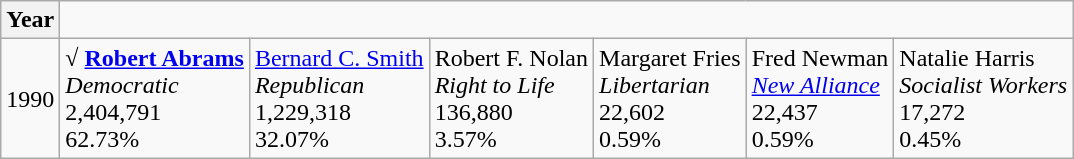<table class="wikitable">
<tr>
<th>Year</th>
</tr>
<tr>
<td>1990</td>
<td><strong>√ <a href='#'>Robert Abrams</a></strong><br><em>Democratic<br></em>2,404,791<br>62.73%</td>
<td><a href='#'>Bernard C. Smith</a><br><em>Republican<br></em>1,229,318<br>32.07%</td>
<td>Robert F. Nolan<br><em>Right to Life<br></em>136,880<br>3.57%</td>
<td>Margaret Fries<br><em>Libertarian<br></em>22,602<br>0.59%</td>
<td>Fred Newman<br><em><a href='#'>New Alliance</a><br></em>22,437<br>0.59%</td>
<td>Natalie Harris<br><em>Socialist Workers<br></em>17,272<br>0.45%</td>
</tr>
</table>
